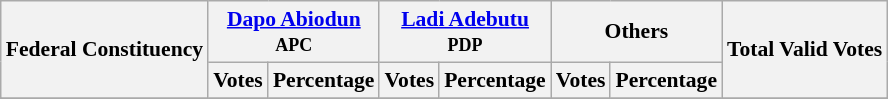<table class="wikitable sortable" style=" font-size: 90%">
<tr>
<th rowspan="2">Federal Constituency</th>
<th colspan="2"><a href='#'>Dapo Abiodun</a><br><small>APC</small></th>
<th colspan="2"><a href='#'>Ladi Adebutu</a><br><small>PDP</small></th>
<th colspan="2">Others</th>
<th rowspan="2">Total Valid Votes</th>
</tr>
<tr>
<th>Votes</th>
<th>Percentage</th>
<th>Votes</th>
<th>Percentage</th>
<th>Votes</th>
<th>Percentage</th>
</tr>
<tr>
</tr>
<tr>
</tr>
<tr>
</tr>
<tr>
</tr>
<tr>
</tr>
<tr>
</tr>
<tr>
</tr>
<tr>
</tr>
<tr>
</tr>
<tr>
</tr>
<tr>
</tr>
<tr>
</tr>
</table>
